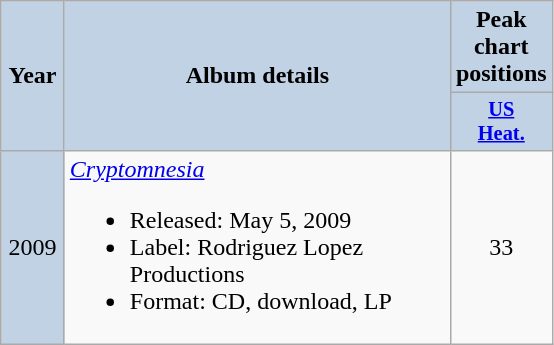<table class ="wikitable">
<tr>
<th rowspan="2" width="35" style="background: #c2d2e5">Year</th>
<th rowspan="2" width="250" style="background: #c2d2e5">Album details</th>
<th colspan="1" style="background: #c2d2e5">Peak chart positions</th>
</tr>
<tr>
<th style="width:3em;font-size:85%;background: #c2d2e5"><a href='#'>US<br>Heat.</a><br></th>
</tr>
<tr>
<td style="background: #c2d2e5; text-align: center">2009</td>
<td><em><a href='#'>Cryptomnesia</a></em><br><ul><li>Released: May 5, 2009</li><li>Label: Rodriguez Lopez Productions</li><li>Format: CD, download, LP</li></ul></td>
<td align="center">33</td>
</tr>
</table>
